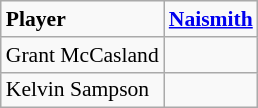<table class="wikitable" style="white-space:nowrap; font-size:90%;">
<tr>
<td><strong>Player</strong></td>
<td><strong><a href='#'>Naismith</a></strong></td>
</tr>
<tr>
<td>Grant McCasland</td>
<td></td>
</tr>
<tr>
<td>Kelvin Sampson</td>
<td></td>
</tr>
</table>
